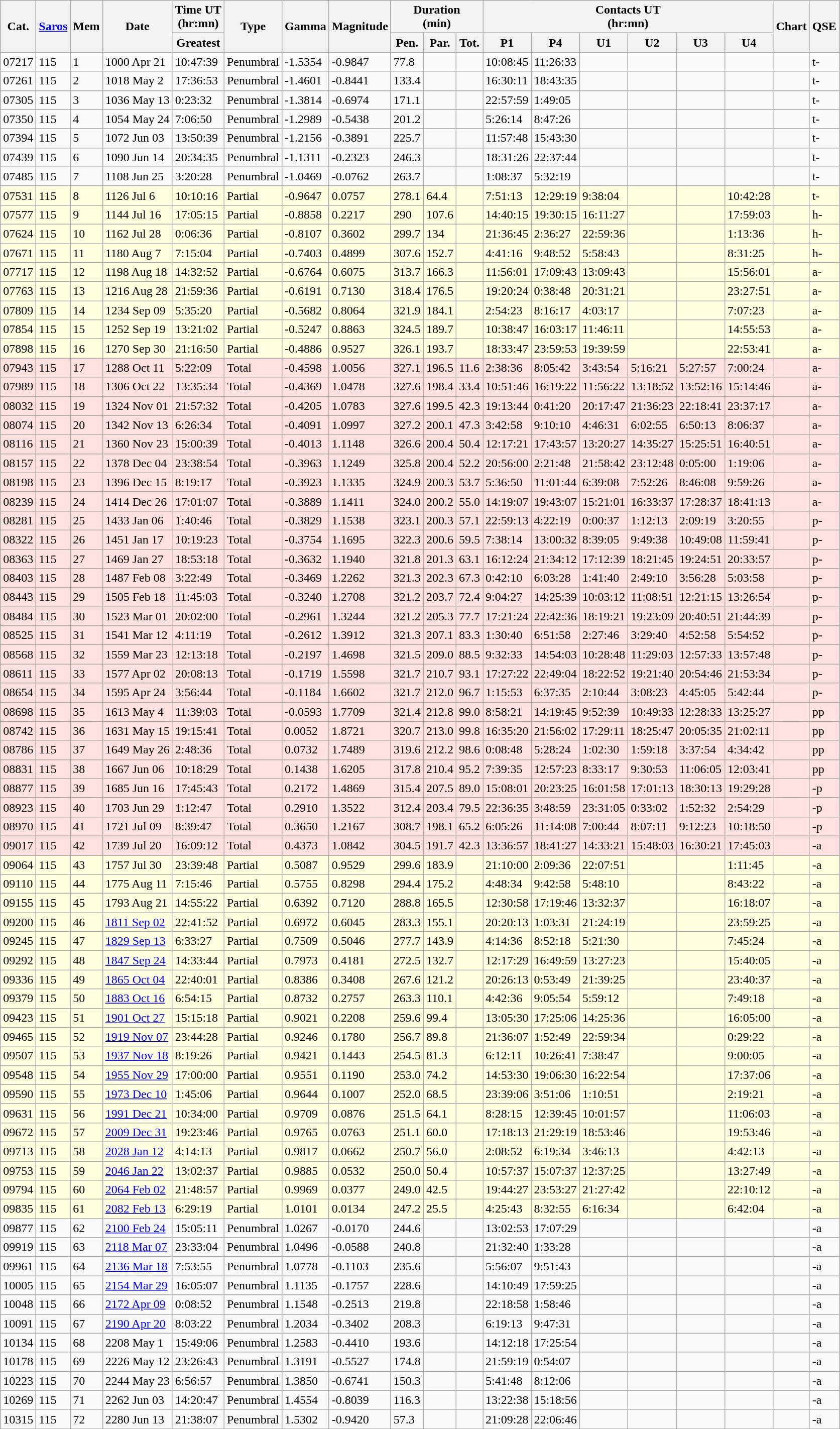<table class=wikitable>
<tr>
<th rowspan=2>Cat.</th>
<th rowspan=2><a href='#'>Saros</a></th>
<th rowspan=2>Mem</th>
<th rowspan=2>Date</th>
<th>Time UT<br>(hr:mn)</th>
<th rowspan=2>Type</th>
<th rowspan=2>Gamma</th>
<th rowspan=2>Magnitude</th>
<th colspan=3>Duration<br>(min)</th>
<th colspan=6>Contacts UT<br>(hr:mn)</th>
<th rowspan=2>Chart</th>
<th rowspan=2>QSE</th>
</tr>
<tr>
<th>Greatest</th>
<th>Pen.</th>
<th>Par.</th>
<th>Tot.</th>
<th>P1</th>
<th>P4</th>
<th>U1</th>
<th>U2</th>
<th>U3</th>
<th>U4</th>
</tr>
<tr>
</tr>
<tr>
<td>07217</td>
<td>115</td>
<td>1</td>
<td>1000 Apr 21</td>
<td>10:47:39</td>
<td>Penumbral</td>
<td>-1.5354</td>
<td>-0.9847</td>
<td>77.8</td>
<td></td>
<td></td>
<td>10:08:45</td>
<td>11:26:33</td>
<td></td>
<td></td>
<td></td>
<td></td>
<td></td>
<td>t-</td>
</tr>
<tr>
<td>07261</td>
<td>115</td>
<td>2</td>
<td>1018 May 2</td>
<td>17:36:53</td>
<td>Penumbral</td>
<td>-1.4601</td>
<td>-0.8441</td>
<td>133.4</td>
<td></td>
<td></td>
<td>16:30:11</td>
<td>18:43:35</td>
<td></td>
<td></td>
<td></td>
<td></td>
<td></td>
<td>t-</td>
</tr>
<tr>
<td>07305</td>
<td>115</td>
<td>3</td>
<td>1036 May 13</td>
<td>0:23:32</td>
<td>Penumbral</td>
<td>-1.3814</td>
<td>-0.6974</td>
<td>171.1</td>
<td></td>
<td></td>
<td>22:57:59</td>
<td>1:49:05</td>
<td></td>
<td></td>
<td></td>
<td></td>
<td></td>
<td>t-</td>
</tr>
<tr>
<td>07350</td>
<td>115</td>
<td>4</td>
<td>1054 May 24</td>
<td>7:06:50</td>
<td>Penumbral</td>
<td>-1.2989</td>
<td>-0.5438</td>
<td>201.2</td>
<td></td>
<td></td>
<td>5:26:14</td>
<td>8:47:26</td>
<td></td>
<td></td>
<td></td>
<td></td>
<td></td>
<td>t-</td>
</tr>
<tr>
<td>07394</td>
<td>115</td>
<td>5</td>
<td>1072 Jun 03</td>
<td>13:50:39</td>
<td>Penumbral</td>
<td>-1.2156</td>
<td>-0.3891</td>
<td>225.7</td>
<td></td>
<td></td>
<td>11:57:48</td>
<td>15:43:30</td>
<td></td>
<td></td>
<td></td>
<td></td>
<td></td>
<td>t-</td>
</tr>
<tr>
<td>07439</td>
<td>115</td>
<td>6</td>
<td>1090 Jun 14</td>
<td>20:34:35</td>
<td>Penumbral</td>
<td>-1.1311</td>
<td>-0.2323</td>
<td>246.3</td>
<td></td>
<td></td>
<td>18:31:26</td>
<td>22:37:44</td>
<td></td>
<td></td>
<td></td>
<td></td>
<td></td>
<td>t-</td>
</tr>
<tr>
<td>07485</td>
<td>115</td>
<td>7</td>
<td>1108 Jun 25</td>
<td>3:20:28</td>
<td>Penumbral</td>
<td>-1.0469</td>
<td>-0.0762</td>
<td>263.7</td>
<td></td>
<td></td>
<td>1:08:37</td>
<td>5:32:19</td>
<td></td>
<td></td>
<td></td>
<td></td>
<td></td>
<td>t-</td>
</tr>
<tr bgcolor=#ffffe0>
<td>07531</td>
<td>115</td>
<td>8</td>
<td>1126 Jul 6</td>
<td>10:10:16</td>
<td>Partial</td>
<td>-0.9647</td>
<td>0.0757</td>
<td>278.1</td>
<td>64.4</td>
<td></td>
<td>7:51:13</td>
<td>12:29:19</td>
<td>9:38:04</td>
<td></td>
<td></td>
<td>10:42:28</td>
<td></td>
<td>t-</td>
</tr>
<tr bgcolor=#ffffe0>
<td>07577</td>
<td>115</td>
<td>9</td>
<td>1144 Jul 16</td>
<td>17:05:15</td>
<td>Partial</td>
<td>-0.8858</td>
<td>0.2217</td>
<td>290</td>
<td>107.6</td>
<td></td>
<td>14:40:15</td>
<td>19:30:15</td>
<td>16:11:27</td>
<td></td>
<td></td>
<td>17:59:03</td>
<td></td>
<td>h-</td>
</tr>
<tr bgcolor=#ffffe0>
<td>07624</td>
<td>115</td>
<td>10</td>
<td>1162 Jul 28</td>
<td>0:06:36</td>
<td>Partial</td>
<td>-0.8107</td>
<td>0.3602</td>
<td>299.7</td>
<td>134</td>
<td></td>
<td>21:36:45</td>
<td>2:36:27</td>
<td>22:59:36</td>
<td></td>
<td></td>
<td>1:13:36</td>
<td></td>
<td>h-</td>
</tr>
<tr bgcolor=#ffffe0>
<td>07671</td>
<td>115</td>
<td>11</td>
<td>1180 Aug 7</td>
<td>7:15:04</td>
<td>Partial</td>
<td>-0.7403</td>
<td>0.4899</td>
<td>307.6</td>
<td>152.7</td>
<td></td>
<td>4:41:16</td>
<td>9:48:52</td>
<td>5:58:43</td>
<td></td>
<td></td>
<td>8:31:25</td>
<td></td>
<td>h-</td>
</tr>
<tr bgcolor=#ffffe0>
<td>07717</td>
<td>115</td>
<td>12</td>
<td>1198 Aug 18</td>
<td>14:32:52</td>
<td>Partial</td>
<td>-0.6764</td>
<td>0.6075</td>
<td>313.7</td>
<td>166.3</td>
<td></td>
<td>11:56:01</td>
<td>17:09:43</td>
<td>13:09:43</td>
<td></td>
<td></td>
<td>15:56:01</td>
<td></td>
<td>a-</td>
</tr>
<tr bgcolor=#ffffe0>
<td>07763</td>
<td>115</td>
<td>13</td>
<td>1216 Aug 28</td>
<td>21:59:36</td>
<td>Partial</td>
<td>-0.6191</td>
<td>0.7130</td>
<td>318.4</td>
<td>176.5</td>
<td></td>
<td>19:20:24</td>
<td>0:38:48</td>
<td>20:31:21</td>
<td></td>
<td></td>
<td>23:27:51</td>
<td></td>
<td>a-</td>
</tr>
<tr bgcolor=#ffffe0>
<td>07809</td>
<td>115</td>
<td>14</td>
<td>1234 Sep 09</td>
<td>5:35:20</td>
<td>Partial</td>
<td>-0.5682</td>
<td>0.8064</td>
<td>321.9</td>
<td>184.1</td>
<td></td>
<td>2:54:23</td>
<td>8:16:17</td>
<td>4:03:17</td>
<td></td>
<td></td>
<td>7:07:23</td>
<td></td>
<td>a-</td>
</tr>
<tr bgcolor=#ffffe0>
<td>07854</td>
<td>115</td>
<td>15</td>
<td>1252 Sep 19</td>
<td>13:21:02</td>
<td>Partial</td>
<td>-0.5247</td>
<td>0.8863</td>
<td>324.5</td>
<td>189.7</td>
<td></td>
<td>10:38:47</td>
<td>16:03:17</td>
<td>11:46:11</td>
<td></td>
<td></td>
<td>14:55:53</td>
<td></td>
<td>a-</td>
</tr>
<tr bgcolor=#ffffe0>
<td>07898</td>
<td>115</td>
<td>16</td>
<td>1270 Sep 30</td>
<td>21:16:50</td>
<td>Partial</td>
<td>-0.4886</td>
<td>0.9527</td>
<td>326.1</td>
<td>193.7</td>
<td></td>
<td>18:33:47</td>
<td>23:59:53</td>
<td>19:39:59</td>
<td></td>
<td></td>
<td>22:53:41</td>
<td></td>
<td>a-</td>
</tr>
<tr bgcolor=#ffe0e0>
<td>07943</td>
<td>115</td>
<td>17</td>
<td>1288 Oct 11</td>
<td>5:22:09</td>
<td>Total</td>
<td>-0.4598</td>
<td>1.0056</td>
<td>327.1</td>
<td>196.5</td>
<td>11.6</td>
<td>2:38:36</td>
<td>8:05:42</td>
<td>3:43:54</td>
<td>5:16:21</td>
<td>5:27:57</td>
<td>7:00:24</td>
<td></td>
<td>a-</td>
</tr>
<tr bgcolor=#ffe0e0>
<td>07989</td>
<td>115</td>
<td>18</td>
<td>1306 Oct 22</td>
<td>13:35:34</td>
<td>Total</td>
<td>-0.4369</td>
<td>1.0478</td>
<td>327.6</td>
<td>198.4</td>
<td>33.4</td>
<td>10:51:46</td>
<td>16:19:22</td>
<td>11:56:22</td>
<td>13:18:52</td>
<td>13:52:16</td>
<td>15:14:46</td>
<td></td>
<td>a-</td>
</tr>
<tr bgcolor=#ffe0e0>
<td>08032</td>
<td>115</td>
<td>19</td>
<td>1324 Nov 01</td>
<td>21:57:32</td>
<td>Total</td>
<td>-0.4205</td>
<td>1.0783</td>
<td>327.6</td>
<td>199.5</td>
<td>42.3</td>
<td>19:13:44</td>
<td>0:41:20</td>
<td>20:17:47</td>
<td>21:36:23</td>
<td>22:18:41</td>
<td>23:37:17</td>
<td></td>
<td>a-</td>
</tr>
<tr bgcolor=#ffe0e0>
<td>08074</td>
<td>115</td>
<td>20</td>
<td>1342 Nov 13</td>
<td>6:26:34</td>
<td>Total</td>
<td>-0.4091</td>
<td>1.0997</td>
<td>327.2</td>
<td>200.1</td>
<td>47.3</td>
<td>3:42:58</td>
<td>9:10:10</td>
<td>4:46:31</td>
<td>6:02:55</td>
<td>6:50:13</td>
<td>8:06:37</td>
<td></td>
<td>a-</td>
</tr>
<tr bgcolor=#ffe0e0>
<td>08116</td>
<td>115</td>
<td>21</td>
<td>1360 Nov 23</td>
<td>15:00:39</td>
<td>Total</td>
<td>-0.4013</td>
<td>1.1148</td>
<td>326.6</td>
<td>200.4</td>
<td>50.4</td>
<td>12:17:21</td>
<td>17:43:57</td>
<td>13:20:27</td>
<td>14:35:27</td>
<td>15:25:51</td>
<td>16:40:51</td>
<td></td>
<td>a-</td>
</tr>
<tr bgcolor=#ffe0e0>
<td>08157</td>
<td>115</td>
<td>22</td>
<td>1378 Dec 04</td>
<td>23:38:54</td>
<td>Total</td>
<td>-0.3963</td>
<td>1.1249</td>
<td>325.8</td>
<td>200.4</td>
<td>52.2</td>
<td>20:56:00</td>
<td>2:21:48</td>
<td>21:58:42</td>
<td>23:12:48</td>
<td>0:05:00</td>
<td>1:19:06</td>
<td></td>
<td>a-</td>
</tr>
<tr bgcolor=#ffe0e0>
<td>08198</td>
<td>115</td>
<td>23</td>
<td>1396 Dec 15</td>
<td>8:19:17</td>
<td>Total</td>
<td>-0.3923</td>
<td>1.1335</td>
<td>324.9</td>
<td>200.3</td>
<td>53.7</td>
<td>5:36:50</td>
<td>11:01:44</td>
<td>6:39:08</td>
<td>7:52:26</td>
<td>8:46:08</td>
<td>9:59:26</td>
<td></td>
<td>a-</td>
</tr>
<tr bgcolor=#ffe0e0>
<td>08239</td>
<td>115</td>
<td>24</td>
<td>1414 Dec 26</td>
<td>17:01:07</td>
<td>Total</td>
<td>-0.3889</td>
<td>1.1411</td>
<td>324.0</td>
<td>200.2</td>
<td>55.0</td>
<td>14:19:07</td>
<td>19:43:07</td>
<td>15:21:01</td>
<td>16:33:37</td>
<td>17:28:37</td>
<td>18:41:13</td>
<td></td>
<td>a-</td>
</tr>
<tr bgcolor=#ffe0e0>
<td>08281</td>
<td>115</td>
<td>25</td>
<td>1433 Jan 06</td>
<td>1:40:46</td>
<td>Total</td>
<td>-0.3829</td>
<td>1.1538</td>
<td>323.1</td>
<td>200.3</td>
<td>57.1</td>
<td>22:59:13</td>
<td>4:22:19</td>
<td>0:00:37</td>
<td>1:12:13</td>
<td>2:09:19</td>
<td>3:20:55</td>
<td></td>
<td>p-</td>
</tr>
<tr bgcolor=#ffe0e0>
<td>08322</td>
<td>115</td>
<td>26</td>
<td>1451 Jan 17</td>
<td>10:19:23</td>
<td>Total</td>
<td>-0.3754</td>
<td>1.1695</td>
<td>322.3</td>
<td>200.6</td>
<td>59.5</td>
<td>7:38:14</td>
<td>13:00:32</td>
<td>8:39:05</td>
<td>9:49:38</td>
<td>10:49:08</td>
<td>11:59:41</td>
<td></td>
<td>p-</td>
</tr>
<tr bgcolor=#ffe0e0>
<td>08363</td>
<td>115</td>
<td>27</td>
<td>1469 Jan 27</td>
<td>18:53:18</td>
<td>Total</td>
<td>-0.3632</td>
<td>1.1940</td>
<td>321.8</td>
<td>201.3</td>
<td>63.1</td>
<td>16:12:24</td>
<td>21:34:12</td>
<td>17:12:39</td>
<td>18:21:45</td>
<td>19:24:51</td>
<td>20:33:57</td>
<td></td>
<td>p-</td>
</tr>
<tr bgcolor=#ffe0e0>
<td>08403</td>
<td>115</td>
<td>28</td>
<td>1487 Feb 08</td>
<td>3:22:49</td>
<td>Total</td>
<td>-0.3469</td>
<td>1.2262</td>
<td>321.3</td>
<td>202.3</td>
<td>67.3</td>
<td>0:42:10</td>
<td>6:03:28</td>
<td>1:41:40</td>
<td>2:49:10</td>
<td>3:56:28</td>
<td>5:03:58</td>
<td></td>
<td>p-</td>
</tr>
<tr bgcolor=#ffe0e0>
<td>08443</td>
<td>115</td>
<td>29</td>
<td>1505 Feb 18</td>
<td>11:45:03</td>
<td>Total</td>
<td>-0.3240</td>
<td>1.2708</td>
<td>321.2</td>
<td>203.7</td>
<td>72.4</td>
<td>9:04:27</td>
<td>14:25:39</td>
<td>10:03:12</td>
<td>11:08:51</td>
<td>12:21:15</td>
<td>13:26:54</td>
<td></td>
<td>p-</td>
</tr>
<tr bgcolor=#ffe0e0>
<td>08484</td>
<td>115</td>
<td>30</td>
<td>1523 Mar 01</td>
<td>20:02:00</td>
<td>Total</td>
<td>-0.2961</td>
<td>1.3244</td>
<td>321.2</td>
<td>205.3</td>
<td>77.7</td>
<td>17:21:24</td>
<td>22:42:36</td>
<td>18:19:21</td>
<td>19:23:09</td>
<td>20:40:51</td>
<td>21:44:39</td>
<td></td>
<td>p-</td>
</tr>
<tr bgcolor=#ffe0e0>
<td>08525</td>
<td>115</td>
<td>31</td>
<td>1541 Mar 12</td>
<td>4:11:19</td>
<td>Total</td>
<td>-0.2612</td>
<td>1.3912</td>
<td>321.3</td>
<td>207.1</td>
<td>83.3</td>
<td>1:30:40</td>
<td>6:51:58</td>
<td>2:27:46</td>
<td>3:29:40</td>
<td>4:52:58</td>
<td>5:54:52</td>
<td></td>
<td>p-</td>
</tr>
<tr bgcolor=#ffe0e0>
<td>08568</td>
<td>115</td>
<td>32</td>
<td>1559 Mar 23</td>
<td>12:13:18</td>
<td>Total</td>
<td>-0.2197</td>
<td>1.4698</td>
<td>321.5</td>
<td>209.0</td>
<td>88.5</td>
<td>9:32:33</td>
<td>14:54:03</td>
<td>10:28:48</td>
<td>11:29:03</td>
<td>12:57:33</td>
<td>13:57:48</td>
<td></td>
<td>p-</td>
</tr>
<tr bgcolor=#ffe0e0>
<td>08611</td>
<td>115</td>
<td>33</td>
<td>1577 Apr 02</td>
<td>20:08:13</td>
<td>Total</td>
<td>-0.1719</td>
<td>1.5598</td>
<td>321.7</td>
<td>210.7</td>
<td>93.1</td>
<td>17:27:22</td>
<td>22:49:04</td>
<td>18:22:52</td>
<td>19:21:40</td>
<td>20:54:46</td>
<td>21:53:34</td>
<td></td>
<td>p-</td>
</tr>
<tr bgcolor=#ffe0e0>
<td>08654</td>
<td>115</td>
<td>34</td>
<td>1595 Apr 24</td>
<td>3:56:44</td>
<td>Total</td>
<td>-0.1184</td>
<td>1.6602</td>
<td>321.7</td>
<td>212.0</td>
<td>96.7</td>
<td>1:15:53</td>
<td>6:37:35</td>
<td>2:10:44</td>
<td>3:08:23</td>
<td>4:45:05</td>
<td>5:42:44</td>
<td></td>
<td>p-</td>
</tr>
<tr bgcolor=#ffe0e0>
<td>08698</td>
<td>115</td>
<td>35</td>
<td>1613 May 4</td>
<td>11:39:03</td>
<td>Total</td>
<td>-0.0593</td>
<td>1.7709</td>
<td>321.4</td>
<td>212.8</td>
<td>99.0</td>
<td>8:58:21</td>
<td>14:19:45</td>
<td>9:52:39</td>
<td>10:49:33</td>
<td>12:28:33</td>
<td>13:25:27</td>
<td></td>
<td>pp</td>
</tr>
<tr bgcolor=#ffe0e0>
<td>08742</td>
<td>115</td>
<td>36</td>
<td>1631 May 15</td>
<td>19:15:41</td>
<td>Total</td>
<td>0.0052</td>
<td>1.8721</td>
<td>320.7</td>
<td>213.0</td>
<td>99.8</td>
<td>16:35:20</td>
<td>21:56:02</td>
<td>17:29:11</td>
<td>18:25:47</td>
<td>20:05:35</td>
<td>21:02:11</td>
<td></td>
<td>pp</td>
</tr>
<tr bgcolor=#ffe0e0>
<td>08786</td>
<td>115</td>
<td>37</td>
<td>1649 May 26</td>
<td>2:48:36</td>
<td>Total</td>
<td>0.0732</td>
<td>1.7489</td>
<td>319.6</td>
<td>212.2</td>
<td>98.6</td>
<td>0:08:48</td>
<td>5:28:24</td>
<td>1:02:30</td>
<td>1:59:18</td>
<td>3:37:54</td>
<td>4:34:42</td>
<td></td>
<td>pp</td>
</tr>
<tr bgcolor=#ffe0e0>
<td>08831</td>
<td>115</td>
<td>38</td>
<td>1667 Jun 06</td>
<td>10:18:29</td>
<td>Total</td>
<td>0.1438</td>
<td>1.6205</td>
<td>317.8</td>
<td>210.4</td>
<td>95.2</td>
<td>7:39:35</td>
<td>12:57:23</td>
<td>8:33:17</td>
<td>9:30:53</td>
<td>11:06:05</td>
<td>12:03:41</td>
<td></td>
<td>pp</td>
</tr>
<tr bgcolor=#ffe0e0>
<td>08877</td>
<td>115</td>
<td>39</td>
<td>1685 Jun 16</td>
<td>17:45:43</td>
<td>Total</td>
<td>0.2172</td>
<td>1.4869</td>
<td>315.4</td>
<td>207.5</td>
<td>89.0</td>
<td>15:08:01</td>
<td>20:23:25</td>
<td>16:01:58</td>
<td>17:01:13</td>
<td>18:30:13</td>
<td>19:29:28</td>
<td></td>
<td>-p</td>
</tr>
<tr bgcolor=#ffe0e0>
<td>08923</td>
<td>115</td>
<td>40</td>
<td>1703 Jun 29</td>
<td>1:12:47</td>
<td>Total</td>
<td>0.2910</td>
<td>1.3522</td>
<td>312.4</td>
<td>203.4</td>
<td>79.5</td>
<td>22:36:35</td>
<td>3:48:59</td>
<td>23:31:05</td>
<td>0:33:02</td>
<td>1:52:32</td>
<td>2:54:29</td>
<td></td>
<td>-p</td>
</tr>
<tr bgcolor=#ffe0e0>
<td>08970</td>
<td>115</td>
<td>41</td>
<td>1721 Jul 09</td>
<td>8:39:47</td>
<td>Total</td>
<td>0.3650</td>
<td>1.2167</td>
<td>308.7</td>
<td>198.1</td>
<td>65.2</td>
<td>6:05:26</td>
<td>11:14:08</td>
<td>7:00:44</td>
<td>8:07:11</td>
<td>9:12:23</td>
<td>10:18:50</td>
<td></td>
<td>-p</td>
</tr>
<tr bgcolor=#ffe0e0>
<td>09017</td>
<td>115</td>
<td>42</td>
<td>1739 Jul 20</td>
<td>16:09:12</td>
<td>Total</td>
<td>0.4373</td>
<td>1.0842</td>
<td>304.5</td>
<td>191.7</td>
<td>42.3</td>
<td>13:36:57</td>
<td>18:41:27</td>
<td>14:33:21</td>
<td>15:48:03</td>
<td>16:30:21</td>
<td>17:45:03</td>
<td></td>
<td>-a</td>
</tr>
<tr bgcolor=#ffffe0>
<td>09064</td>
<td>115</td>
<td>43</td>
<td>1757 Jul 30</td>
<td>23:39:48</td>
<td>Partial</td>
<td>0.5087</td>
<td>0.9529</td>
<td>299.6</td>
<td>183.9</td>
<td></td>
<td>21:10:00</td>
<td>2:09:36</td>
<td>22:07:51</td>
<td></td>
<td></td>
<td>1:11:45</td>
<td></td>
<td>-a</td>
</tr>
<tr bgcolor=#ffffe0>
<td>09110</td>
<td>115</td>
<td>44</td>
<td>1775 Aug 11</td>
<td>7:15:46</td>
<td>Partial</td>
<td>0.5755</td>
<td>0.8298</td>
<td>294.4</td>
<td>175.2</td>
<td></td>
<td>4:48:34</td>
<td>9:42:58</td>
<td>5:48:10</td>
<td></td>
<td></td>
<td>8:43:22</td>
<td></td>
<td>-a</td>
</tr>
<tr bgcolor=#ffffe0>
<td>09155</td>
<td>115</td>
<td>45</td>
<td>1793 Aug 21</td>
<td>14:55:22</td>
<td>Partial</td>
<td>0.6392</td>
<td>0.7120</td>
<td>288.8</td>
<td>165.5</td>
<td></td>
<td>12:30:58</td>
<td>17:19:46</td>
<td>13:32:37</td>
<td></td>
<td></td>
<td>16:18:07</td>
<td></td>
<td>-a</td>
</tr>
<tr bgcolor=#ffffe0>
<td>09200</td>
<td>115</td>
<td>46</td>
<td><a href='#'>1811 Sep 02</a></td>
<td>22:41:52</td>
<td>Partial</td>
<td>0.6972</td>
<td>0.6045</td>
<td>283.3</td>
<td>155.1</td>
<td></td>
<td>20:20:13</td>
<td>1:03:31</td>
<td>21:24:19</td>
<td></td>
<td></td>
<td>23:59:25</td>
<td></td>
<td>-a</td>
</tr>
<tr bgcolor=#ffffe0>
<td>09245</td>
<td>115</td>
<td>47</td>
<td><a href='#'>1829 Sep 13</a></td>
<td>6:33:27</td>
<td>Partial</td>
<td>0.7509</td>
<td>0.5046</td>
<td>277.7</td>
<td>143.9</td>
<td></td>
<td>4:14:36</td>
<td>8:52:18</td>
<td>5:21:30</td>
<td></td>
<td></td>
<td>7:45:24</td>
<td></td>
<td>-a</td>
</tr>
<tr bgcolor=#ffffe0>
<td>09292</td>
<td>115</td>
<td>48</td>
<td><a href='#'>1847 Sep 24</a></td>
<td>14:33:44</td>
<td>Partial</td>
<td>0.7973</td>
<td>0.4181</td>
<td>272.5</td>
<td>132.7</td>
<td></td>
<td>12:17:29</td>
<td>16:49:59</td>
<td>13:27:23</td>
<td></td>
<td></td>
<td>15:40:05</td>
<td></td>
<td>-a</td>
</tr>
<tr bgcolor=#ffffe0>
<td>09336</td>
<td>115</td>
<td>49</td>
<td><a href='#'>1865 Oct 04</a></td>
<td>22:40:01</td>
<td>Partial</td>
<td>0.8386</td>
<td>0.3408</td>
<td>267.6</td>
<td>121.2</td>
<td></td>
<td>20:26:13</td>
<td>0:53:49</td>
<td>21:39:25</td>
<td></td>
<td></td>
<td>23:40:37</td>
<td></td>
<td>-a</td>
</tr>
<tr bgcolor=#ffffe0>
<td>09379</td>
<td>115</td>
<td>50</td>
<td><a href='#'>1883 Oct 16</a></td>
<td>6:54:15</td>
<td>Partial</td>
<td>0.8732</td>
<td>0.2757</td>
<td>263.3</td>
<td>110.1</td>
<td></td>
<td>4:42:36</td>
<td>9:05:54</td>
<td>5:59:12</td>
<td></td>
<td></td>
<td>7:49:18</td>
<td></td>
<td>-a</td>
</tr>
<tr bgcolor=#ffffe0>
<td>09423</td>
<td>115</td>
<td>51</td>
<td><a href='#'>1901 Oct 27</a></td>
<td>15:15:18</td>
<td>Partial</td>
<td>0.9021</td>
<td>0.2208</td>
<td>259.6</td>
<td>99.4</td>
<td></td>
<td>13:05:30</td>
<td>17:25:06</td>
<td>14:25:36</td>
<td></td>
<td></td>
<td>16:05:00</td>
<td></td>
<td>-a</td>
</tr>
<tr bgcolor=#ffffe0>
<td>09465</td>
<td>115</td>
<td>52</td>
<td><a href='#'>1919 Nov 07</a></td>
<td>23:44:28</td>
<td>Partial</td>
<td>0.9246</td>
<td>0.1780</td>
<td>256.7</td>
<td>89.8</td>
<td></td>
<td>21:36:07</td>
<td>1:52:49</td>
<td>22:59:34</td>
<td></td>
<td></td>
<td>0:29:22</td>
<td></td>
<td>-a</td>
</tr>
<tr bgcolor=#ffffe0>
<td>09507</td>
<td>115</td>
<td>53</td>
<td><a href='#'>1937 Nov 18</a></td>
<td>8:19:26</td>
<td>Partial</td>
<td>0.9421</td>
<td>0.1443</td>
<td>254.5</td>
<td>81.3</td>
<td></td>
<td>6:12:11</td>
<td>10:26:41</td>
<td>7:38:47</td>
<td></td>
<td></td>
<td>9:00:05</td>
<td></td>
<td>-a</td>
</tr>
<tr bgcolor=#ffffe0>
<td>09548</td>
<td>115</td>
<td>54</td>
<td><a href='#'>1955 Nov 29</a></td>
<td>17:00:00</td>
<td>Partial</td>
<td>0.9551</td>
<td>0.1190</td>
<td>253.0</td>
<td>74.2</td>
<td></td>
<td>14:53:30</td>
<td>19:06:30</td>
<td>16:22:54</td>
<td></td>
<td></td>
<td>17:37:06</td>
<td></td>
<td>-a</td>
</tr>
<tr bgcolor=#ffffe0>
<td>09590</td>
<td>115</td>
<td>55</td>
<td><a href='#'>1973 Dec 10</a></td>
<td>1:45:06</td>
<td>Partial</td>
<td>0.9644</td>
<td>0.1007</td>
<td>252.0</td>
<td>68.5</td>
<td></td>
<td>23:39:06</td>
<td>3:51:06</td>
<td>1:10:51</td>
<td></td>
<td></td>
<td>2:19:21</td>
<td></td>
<td>-a</td>
</tr>
<tr bgcolor=#ffffe0>
<td>09631</td>
<td>115</td>
<td>56</td>
<td><a href='#'>1991 Dec 21</a></td>
<td>10:34:00</td>
<td>Partial</td>
<td>0.9709</td>
<td>0.0876</td>
<td>251.5</td>
<td>64.1</td>
<td></td>
<td>8:28:15</td>
<td>12:39:45</td>
<td>10:01:57</td>
<td></td>
<td></td>
<td>11:06:03</td>
<td></td>
<td>-a</td>
</tr>
<tr bgcolor=#ffffe0>
<td>09672</td>
<td>115</td>
<td>57</td>
<td><a href='#'>2009 Dec 31</a></td>
<td>19:23:46</td>
<td>Partial</td>
<td>0.9765</td>
<td>0.0763</td>
<td>251.1</td>
<td>60.0</td>
<td></td>
<td>17:18:13</td>
<td>21:29:19</td>
<td>18:53:46</td>
<td></td>
<td></td>
<td>19:53:46</td>
<td></td>
<td>-a</td>
</tr>
<tr bgcolor=#ffffe0>
<td>09713</td>
<td>115</td>
<td>58</td>
<td><a href='#'>2028 Jan 12</a></td>
<td>4:14:13</td>
<td>Partial</td>
<td>0.9817</td>
<td>0.0662</td>
<td>250.7</td>
<td>56.0</td>
<td></td>
<td>2:08:52</td>
<td>6:19:34</td>
<td>3:46:13</td>
<td></td>
<td></td>
<td>4:42:13</td>
<td></td>
<td>-a</td>
</tr>
<tr bgcolor=#ffffe0>
<td>09753</td>
<td>115</td>
<td>59</td>
<td><a href='#'>2046 Jan 22</a></td>
<td>13:02:37</td>
<td>Partial</td>
<td>0.9885</td>
<td>0.0532</td>
<td>250.0</td>
<td>50.4</td>
<td></td>
<td>10:57:37</td>
<td>15:07:37</td>
<td>12:37:25</td>
<td></td>
<td></td>
<td>13:27:49</td>
<td></td>
<td>-a</td>
</tr>
<tr bgcolor=#ffffe0>
<td>09794</td>
<td>115</td>
<td>60</td>
<td><a href='#'>2064 Feb 02</a></td>
<td>21:48:57</td>
<td>Partial</td>
<td>0.9969</td>
<td>0.0377</td>
<td>249.0</td>
<td>42.5</td>
<td></td>
<td>19:44:27</td>
<td>23:53:27</td>
<td>21:27:42</td>
<td></td>
<td></td>
<td>22:10:12</td>
<td></td>
<td>-a</td>
</tr>
<tr bgcolor=#ffffe0>
<td>09835</td>
<td>115</td>
<td>61</td>
<td><a href='#'>2082 Feb 13</a></td>
<td>6:29:19</td>
<td>Partial</td>
<td>1.0101</td>
<td>0.0134</td>
<td>247.2</td>
<td>25.5</td>
<td></td>
<td>4:25:43</td>
<td>8:32:55</td>
<td>6:16:34</td>
<td></td>
<td></td>
<td>6:42:04</td>
<td></td>
<td>-a</td>
</tr>
<tr>
<td>09877</td>
<td>115</td>
<td>62</td>
<td><a href='#'>2100 Feb 24</a></td>
<td>15:05:11</td>
<td>Penumbral</td>
<td>1.0267</td>
<td>-0.0170</td>
<td>244.6</td>
<td></td>
<td></td>
<td>13:02:53</td>
<td>17:07:29</td>
<td></td>
<td></td>
<td></td>
<td></td>
<td></td>
<td>-a</td>
</tr>
<tr>
<td>09919</td>
<td>115</td>
<td>63</td>
<td><a href='#'>2118 Mar 07</a></td>
<td>23:33:04</td>
<td>Penumbral</td>
<td>1.0496</td>
<td>-0.0588</td>
<td>240.8</td>
<td></td>
<td></td>
<td>21:32:40</td>
<td>1:33:28</td>
<td></td>
<td></td>
<td></td>
<td></td>
<td></td>
<td>-a</td>
</tr>
<tr>
<td>09961</td>
<td>115</td>
<td>64</td>
<td><a href='#'>2136 Mar 18</a></td>
<td>7:53:55</td>
<td>Penumbral</td>
<td>1.0778</td>
<td>-0.1103</td>
<td>235.6</td>
<td></td>
<td></td>
<td>5:56:07</td>
<td>9:51:43</td>
<td></td>
<td></td>
<td></td>
<td></td>
<td></td>
<td>-a</td>
</tr>
<tr>
<td>10005</td>
<td>115</td>
<td>65</td>
<td><a href='#'>2154 Mar 29</a></td>
<td>16:05:07</td>
<td>Penumbral</td>
<td>1.1135</td>
<td>-0.1757</td>
<td>228.6</td>
<td></td>
<td></td>
<td>14:10:49</td>
<td>17:59:25</td>
<td></td>
<td></td>
<td></td>
<td></td>
<td></td>
<td>-a</td>
</tr>
<tr>
<td>10048</td>
<td>115</td>
<td>66</td>
<td><a href='#'>2172 Apr 09</a></td>
<td>0:08:52</td>
<td>Penumbral</td>
<td>1.1548</td>
<td>-0.2513</td>
<td>219.8</td>
<td></td>
<td></td>
<td>22:18:58</td>
<td>1:58:46</td>
<td></td>
<td></td>
<td></td>
<td></td>
<td></td>
<td>-a</td>
</tr>
<tr>
<td>10091</td>
<td>115</td>
<td>67</td>
<td><a href='#'>2190 Apr 20</a></td>
<td>8:03:22</td>
<td>Penumbral</td>
<td>1.2034</td>
<td>-0.3402</td>
<td>208.3</td>
<td></td>
<td></td>
<td>6:19:13</td>
<td>9:47:31</td>
<td></td>
<td></td>
<td></td>
<td></td>
<td></td>
<td>-a</td>
</tr>
<tr>
<td>10134</td>
<td>115</td>
<td>68</td>
<td>2208 May 1</td>
<td>15:49:06</td>
<td>Penumbral</td>
<td>1.2583</td>
<td>-0.4410</td>
<td>193.6</td>
<td></td>
<td></td>
<td>14:12:18</td>
<td>17:25:54</td>
<td></td>
<td></td>
<td></td>
<td></td>
<td></td>
<td>-a</td>
</tr>
<tr>
<td>10178</td>
<td>115</td>
<td>69</td>
<td>2226 May 12</td>
<td>23:26:43</td>
<td>Penumbral</td>
<td>1.3191</td>
<td>-0.5527</td>
<td>174.8</td>
<td></td>
<td></td>
<td>21:59:19</td>
<td>0:54:07</td>
<td></td>
<td></td>
<td></td>
<td></td>
<td></td>
<td>-a</td>
</tr>
<tr>
<td>10223</td>
<td>115</td>
<td>70</td>
<td>2244 May 23</td>
<td>6:56:57</td>
<td>Penumbral</td>
<td>1.3850</td>
<td>-0.6741</td>
<td>150.3</td>
<td></td>
<td></td>
<td>5:41:48</td>
<td>8:12:06</td>
<td></td>
<td></td>
<td></td>
<td></td>
<td></td>
<td>-a</td>
</tr>
<tr>
<td>10269</td>
<td>115</td>
<td>71</td>
<td>2262 Jun 03</td>
<td>14:20:47</td>
<td>Penumbral</td>
<td>1.4554</td>
<td>-0.8039</td>
<td>116.3</td>
<td></td>
<td></td>
<td>13:22:38</td>
<td>15:18:56</td>
<td></td>
<td></td>
<td></td>
<td></td>
<td></td>
<td>-a</td>
</tr>
<tr>
<td>10315</td>
<td>115</td>
<td>72</td>
<td>2280 Jun 13</td>
<td>21:38:07</td>
<td>Penumbral</td>
<td>1.5302</td>
<td>-0.9420</td>
<td>57.3</td>
<td></td>
<td></td>
<td>21:09:28</td>
<td>22:06:46</td>
<td></td>
<td></td>
<td></td>
<td></td>
<td></td>
<td>-a</td>
</tr>
</table>
